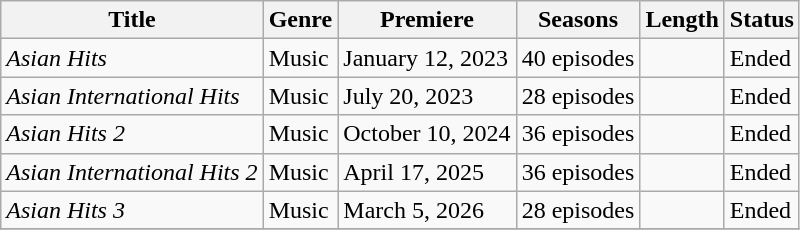<table class="wikitable sortable">
<tr>
<th>Title</th>
<th>Genre</th>
<th>Premiere</th>
<th>Seasons</th>
<th>Length</th>
<th>Status</th>
</tr>
<tr>
<td><em>Asian Hits</em></td>
<td>Music</td>
<td>January 12, 2023</td>
<td>40 episodes</td>
<td></td>
<td>Ended</td>
</tr>
<tr>
<td><em>Asian International Hits</em></td>
<td>Music</td>
<td>July 20, 2023</td>
<td>28 episodes</td>
<td></td>
<td>Ended</td>
</tr>
<tr>
<td><em>Asian Hits 2</em></td>
<td>Music</td>
<td>October 10, 2024</td>
<td>36 episodes</td>
<td></td>
<td>Ended</td>
</tr>
<tr>
<td><em>Asian International Hits 2</em></td>
<td>Music</td>
<td>April 17, 2025</td>
<td>36 episodes</td>
<td></td>
<td>Ended</td>
</tr>
<tr>
<td><em>Asian Hits 3</em></td>
<td>Music</td>
<td>March 5, 2026</td>
<td>28 episodes</td>
<td></td>
<td>Ended</td>
</tr>
<tr>
</tr>
</table>
